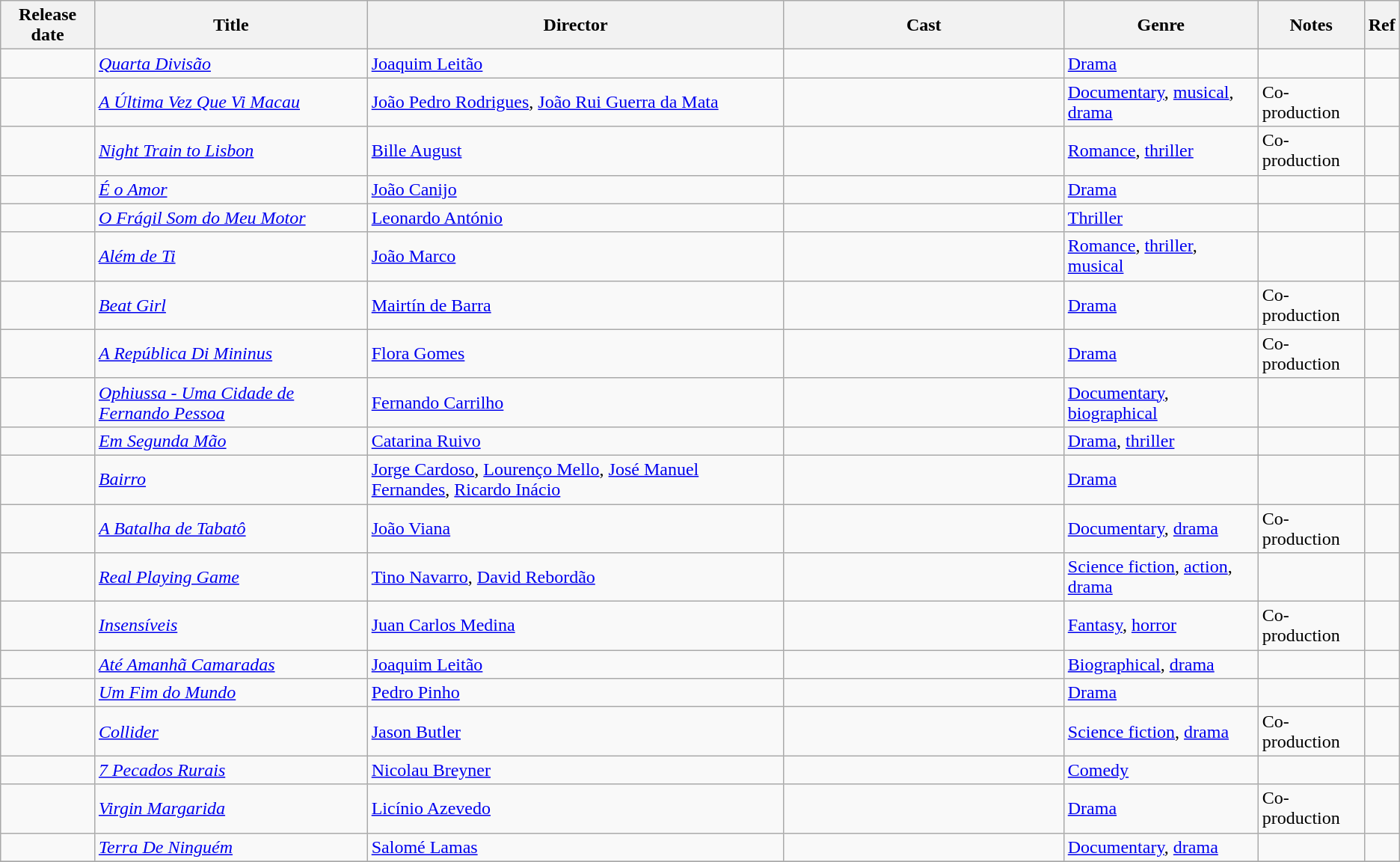<table class="wikitable sortable">
<tr>
<th>Release date</th>
<th>Title</th>
<th>Director</th>
<th style="width:20%;">Cast</th>
<th>Genre</th>
<th>Notes</th>
<th>Ref</th>
</tr>
<tr>
<td></td>
<td><em><a href='#'>Quarta Divisão</a></em></td>
<td><a href='#'>Joaquim Leitão</a></td>
<td></td>
<td><a href='#'>Drama</a></td>
<td></td>
<td></td>
</tr>
<tr>
<td></td>
<td><em><a href='#'>A Última Vez Que Vi Macau</a></em></td>
<td><a href='#'>João Pedro Rodrigues</a>, <a href='#'>João Rui Guerra da Mata</a></td>
<td></td>
<td><a href='#'>Documentary</a>, <a href='#'>musical</a>, <a href='#'>drama</a></td>
<td>Co-production</td>
<td></td>
</tr>
<tr>
<td></td>
<td><em><a href='#'>Night Train to Lisbon</a></em></td>
<td><a href='#'>Bille August</a></td>
<td></td>
<td><a href='#'>Romance</a>, <a href='#'>thriller</a></td>
<td>Co-production</td>
<td></td>
</tr>
<tr>
<td></td>
<td><em><a href='#'>É o Amor</a></em></td>
<td><a href='#'>João Canijo</a></td>
<td></td>
<td><a href='#'>Drama</a></td>
<td></td>
<td></td>
</tr>
<tr>
<td></td>
<td><em><a href='#'>O Frágil Som do Meu Motor</a></em></td>
<td><a href='#'>Leonardo António</a></td>
<td></td>
<td><a href='#'>Thriller</a></td>
<td></td>
<td></td>
</tr>
<tr>
<td></td>
<td><em><a href='#'>Além de Ti</a></em></td>
<td><a href='#'>João Marco</a></td>
<td></td>
<td><a href='#'>Romance</a>, <a href='#'>thriller</a>, <a href='#'>musical</a></td>
<td></td>
<td></td>
</tr>
<tr>
<td></td>
<td><em><a href='#'>Beat Girl</a></em></td>
<td><a href='#'>Mairtín de Barra</a></td>
<td></td>
<td><a href='#'>Drama</a></td>
<td>Co-production</td>
<td></td>
</tr>
<tr>
<td></td>
<td><em><a href='#'>A República Di Mininus</a></em></td>
<td><a href='#'>Flora Gomes</a></td>
<td></td>
<td><a href='#'>Drama</a></td>
<td>Co-production</td>
<td></td>
</tr>
<tr>
<td></td>
<td><em><a href='#'>Ophiussa - Uma Cidade de Fernando Pessoa</a></em></td>
<td><a href='#'>Fernando Carrilho</a></td>
<td></td>
<td><a href='#'>Documentary</a>, <a href='#'>biographical</a></td>
<td></td>
<td></td>
</tr>
<tr>
<td></td>
<td><em><a href='#'>Em Segunda Mão</a></em></td>
<td><a href='#'>Catarina Ruivo</a></td>
<td></td>
<td><a href='#'>Drama</a>, <a href='#'>thriller</a></td>
<td></td>
<td></td>
</tr>
<tr>
<td></td>
<td><em><a href='#'>Bairro</a></em></td>
<td><a href='#'>Jorge Cardoso</a>, <a href='#'>Lourenço Mello</a>, <a href='#'>José Manuel Fernandes</a>, <a href='#'>Ricardo Inácio</a></td>
<td></td>
<td><a href='#'>Drama</a></td>
<td></td>
<td></td>
</tr>
<tr>
<td></td>
<td><em><a href='#'>A Batalha de Tabatô</a></em></td>
<td><a href='#'>João Viana</a></td>
<td></td>
<td><a href='#'>Documentary</a>, <a href='#'>drama</a></td>
<td>Co-production</td>
<td></td>
</tr>
<tr>
<td></td>
<td><em><a href='#'>Real Playing Game</a></em></td>
<td><a href='#'>Tino Navarro</a>, <a href='#'>David Rebordão</a></td>
<td></td>
<td><a href='#'>Science fiction</a>, <a href='#'>action</a>, <a href='#'>drama</a></td>
<td></td>
<td></td>
</tr>
<tr>
<td></td>
<td><em><a href='#'>Insensíveis</a></em></td>
<td><a href='#'>Juan Carlos Medina</a></td>
<td></td>
<td><a href='#'>Fantasy</a>, <a href='#'>horror</a></td>
<td>Co-production</td>
<td></td>
</tr>
<tr>
<td></td>
<td><em><a href='#'>Até Amanhã Camaradas</a></em></td>
<td><a href='#'>Joaquim Leitão</a></td>
<td></td>
<td><a href='#'>Biographical</a>, <a href='#'>drama</a></td>
<td></td>
<td></td>
</tr>
<tr>
<td></td>
<td><em><a href='#'>Um Fim do Mundo</a></em></td>
<td><a href='#'>Pedro Pinho</a></td>
<td></td>
<td><a href='#'>Drama</a></td>
<td></td>
<td></td>
</tr>
<tr>
<td></td>
<td><em><a href='#'>Collider</a></em></td>
<td><a href='#'>Jason Butler</a></td>
<td></td>
<td><a href='#'>Science fiction</a>, <a href='#'>drama</a></td>
<td>Co-production</td>
<td></td>
</tr>
<tr>
<td></td>
<td><em><a href='#'>7 Pecados Rurais</a></em></td>
<td><a href='#'>Nicolau Breyner</a></td>
<td></td>
<td><a href='#'>Comedy</a></td>
<td></td>
<td></td>
</tr>
<tr>
<td></td>
<td><em><a href='#'>Virgin Margarida</a></em></td>
<td><a href='#'>Licínio Azevedo</a></td>
<td></td>
<td><a href='#'>Drama</a></td>
<td>Co-production</td>
<td></td>
</tr>
<tr>
<td></td>
<td><em><a href='#'>Terra De Ninguém</a></em></td>
<td><a href='#'>Salomé Lamas</a></td>
<td></td>
<td><a href='#'>Documentary</a>, <a href='#'>drama</a></td>
<td></td>
<td></td>
</tr>
<tr>
</tr>
</table>
